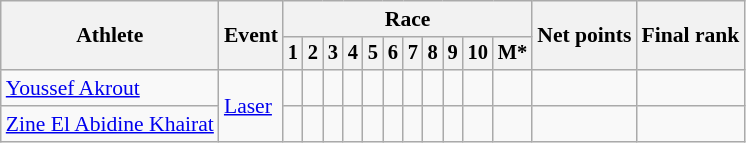<table class="wikitable" style="font-size:90%">
<tr>
<th rowspan="2">Athlete</th>
<th rowspan="2">Event</th>
<th colspan=11>Race</th>
<th rowspan=2>Net points</th>
<th rowspan=2>Final rank</th>
</tr>
<tr style="font-size:95%">
<th>1</th>
<th>2</th>
<th>3</th>
<th>4</th>
<th>5</th>
<th>6</th>
<th>7</th>
<th>8</th>
<th>9</th>
<th>10</th>
<th>M*</th>
</tr>
<tr align=center>
<td align=left><a href='#'>Youssef Akrout</a></td>
<td align=left rowspan=2><a href='#'>Laser</a></td>
<td></td>
<td></td>
<td></td>
<td></td>
<td></td>
<td></td>
<td></td>
<td></td>
<td></td>
<td></td>
<td></td>
<td></td>
<td></td>
</tr>
<tr align=center>
<td align=left><a href='#'>Zine El Abidine Khairat</a></td>
<td></td>
<td></td>
<td></td>
<td></td>
<td></td>
<td></td>
<td></td>
<td></td>
<td></td>
<td></td>
<td></td>
<td></td>
<td></td>
</tr>
</table>
